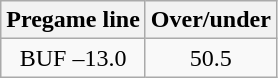<table class="wikitable">
<tr align="center">
<th style=>Pregame line</th>
<th style=>Over/under</th>
</tr>
<tr align="center">
<td>BUF –13.0</td>
<td>50.5</td>
</tr>
</table>
